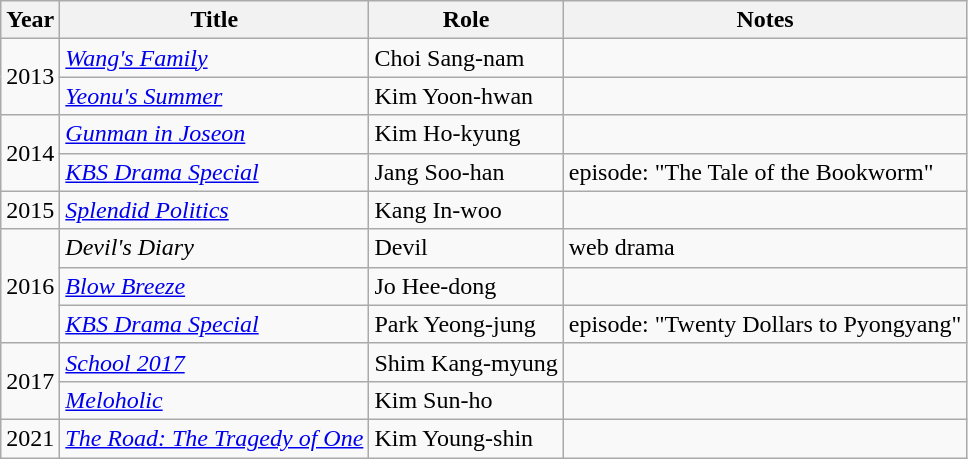<table class="wikitable">
<tr>
<th>Year</th>
<th>Title</th>
<th>Role</th>
<th>Notes</th>
</tr>
<tr>
<td rowspan=2>2013</td>
<td><em><a href='#'>Wang's Family</a></em></td>
<td>Choi Sang-nam</td>
<td></td>
</tr>
<tr>
<td><em><a href='#'>Yeonu's Summer</a></em></td>
<td>Kim Yoon-hwan</td>
<td></td>
</tr>
<tr>
<td rowspan=2>2014</td>
<td><em><a href='#'>Gunman in Joseon</a></em></td>
<td>Kim Ho-kyung</td>
<td></td>
</tr>
<tr>
<td><em><a href='#'>KBS Drama Special</a></em></td>
<td>Jang Soo-han</td>
<td>episode: "The Tale of the Bookworm"</td>
</tr>
<tr>
<td>2015</td>
<td><em><a href='#'>Splendid Politics</a></em></td>
<td>Kang In-woo</td>
<td></td>
</tr>
<tr>
<td rowspan="3">2016</td>
<td><em>Devil's Diary</em></td>
<td>Devil</td>
<td>web drama</td>
</tr>
<tr>
<td><em><a href='#'>Blow Breeze</a></em></td>
<td>Jo Hee-dong</td>
<td></td>
</tr>
<tr>
<td><em><a href='#'>KBS Drama Special</a></em></td>
<td>Park Yeong-jung</td>
<td>episode: "Twenty Dollars to Pyongyang"</td>
</tr>
<tr>
<td rowspan="2">2017</td>
<td><em><a href='#'>School 2017</a></em></td>
<td>Shim Kang-myung</td>
<td></td>
</tr>
<tr>
<td><em><a href='#'>Meloholic</a></em></td>
<td>Kim Sun-ho</td>
<td></td>
</tr>
<tr>
<td>2021</td>
<td><em><a href='#'>The Road: The Tragedy of One</a></em></td>
<td>Kim Young-shin</td>
<td></td>
</tr>
</table>
